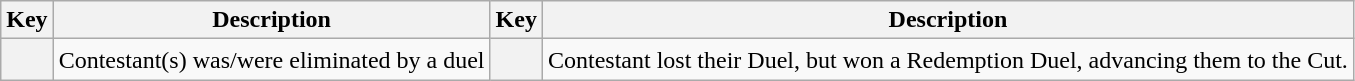<table class="wikitable">
<tr>
<th scope="col">Key</th>
<th scope="col">Description</th>
<th scope="col">Key</th>
<th scope="col">Description</th>
</tr>
<tr>
<th scope="row" style="text-align:center; height:20px; width:20px"></th>
<td>Contestant(s) was/were eliminated by a duel</td>
<th scope="row" style="text-align:center; height:20px; width:20px"></th>
<td>Contestant lost their Duel, but won a Redemption Duel, advancing them to the Cut.</td>
</tr>
</table>
